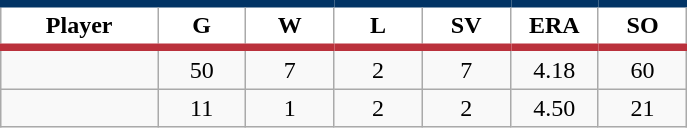<table class="wikitable sortable">
<tr>
<th style="background:#FFFFFF; border-top:#023465 5px solid; border-bottom:#ba313c 5px solid;" width="16%">Player</th>
<th style="background:#FFFFFF; border-top:#023465 5px solid; border-bottom:#ba313c 5px solid;" width="9%">G</th>
<th style="background:#FFFFFF; border-top:#023465 5px solid; border-bottom:#ba313c 5px solid;" width="9%">W</th>
<th style="background:#FFFFFF; border-top:#023465 5px solid; border-bottom:#ba313c 5px solid;" width="9%">L</th>
<th style="background:#FFFFFF; border-top:#023465 5px solid; border-bottom:#ba313c 5px solid;" width="9%">SV</th>
<th style="background:#FFFFFF; border-top:#023465 5px solid; border-bottom:#ba313c 5px solid;" width="9%">ERA</th>
<th style="background:#FFFFFF; border-top:#023465 5px solid; border-bottom:#ba313c 5px solid;" width="9%">SO</th>
</tr>
<tr align="center">
<td></td>
<td>50</td>
<td>7</td>
<td>2</td>
<td>7</td>
<td>4.18</td>
<td>60</td>
</tr>
<tr align="center">
<td></td>
<td>11</td>
<td>1</td>
<td>2</td>
<td>2</td>
<td>4.50</td>
<td>21</td>
</tr>
</table>
